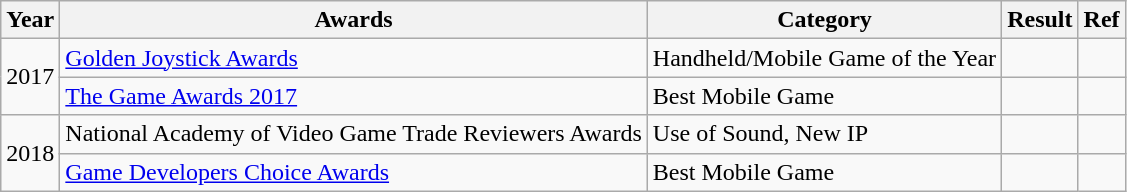<table class="wikitable">
<tr>
<th>Year</th>
<th>Awards</th>
<th>Category</th>
<th>Result</th>
<th>Ref</th>
</tr>
<tr>
<td rowspan="2" style="text-align:center;">2017</td>
<td rowspan="1"><a href='#'>Golden Joystick Awards</a></td>
<td>Handheld/Mobile Game of the Year</td>
<td></td>
<td rowspan="1" style="text-align:center;"></td>
</tr>
<tr>
<td rowspan="1"><a href='#'>The Game Awards 2017</a></td>
<td>Best Mobile Game</td>
<td></td>
<td rowspan="1" style="text-align:center;"></td>
</tr>
<tr>
<td rowspan="2" style="text-align:center;">2018</td>
<td rowspan="1">National Academy of Video Game Trade Reviewers Awards</td>
<td>Use of Sound, New IP</td>
<td></td>
<td rowspan="1" style="text-align:center;"></td>
</tr>
<tr>
<td rowspan="1"><a href='#'>Game Developers Choice Awards</a></td>
<td>Best Mobile Game</td>
<td></td>
<td rowspan="1" style="text-align:center;"></td>
</tr>
</table>
